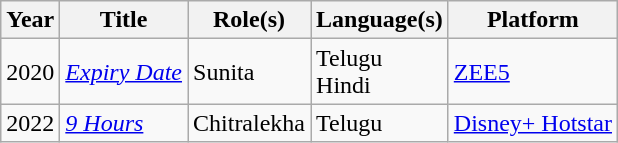<table class="wikitable">
<tr>
<th>Year</th>
<th>Title</th>
<th>Role(s)</th>
<th>Language(s)</th>
<th>Platform</th>
</tr>
<tr>
<td>2020</td>
<td><em><a href='#'>Expiry Date</a></em></td>
<td>Sunita</td>
<td>Telugu<br>Hindi</td>
<td><a href='#'>ZEE5</a></td>
</tr>
<tr>
<td>2022</td>
<td><em><a href='#'>9 Hours</a></em></td>
<td>Chitralekha</td>
<td>Telugu</td>
<td><a href='#'>Disney+ Hotstar</a></td>
</tr>
</table>
